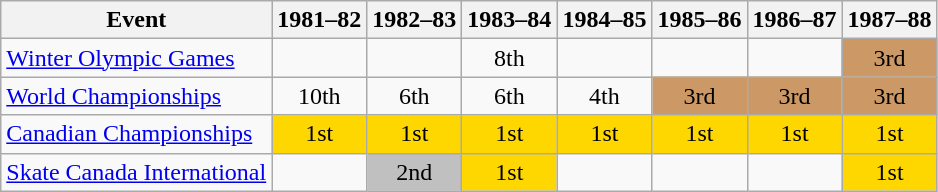<table class="wikitable">
<tr>
<th>Event</th>
<th>1981–82</th>
<th>1982–83</th>
<th>1983–84</th>
<th>1984–85</th>
<th>1985–86</th>
<th>1986–87</th>
<th>1987–88</th>
</tr>
<tr>
<td><a href='#'>Winter Olympic Games</a></td>
<td></td>
<td></td>
<td align="center">8th</td>
<td></td>
<td></td>
<td></td>
<td align="center" bgcolor="cc9966">3rd</td>
</tr>
<tr>
<td><a href='#'>World Championships</a></td>
<td align="center">10th</td>
<td align="center">6th</td>
<td align="center">6th</td>
<td align="center">4th</td>
<td align="center" bgcolor="cc9966">3rd</td>
<td align="center" bgcolor="cc9966">3rd</td>
<td align="center" bgcolor="cc9966">3rd</td>
</tr>
<tr>
<td><a href='#'>Canadian Championships</a></td>
<td align="center" bgcolor="gold">1st</td>
<td align="center" bgcolor="gold">1st</td>
<td align="center" bgcolor="gold">1st</td>
<td align="center" bgcolor="gold">1st</td>
<td align="center" bgcolor="gold">1st</td>
<td align="center" bgcolor="gold">1st</td>
<td align="center" bgcolor="gold">1st</td>
</tr>
<tr>
<td><a href='#'>Skate Canada International</a></td>
<td></td>
<td align="center" bgcolor="silver">2nd</td>
<td align="center" bgcolor="gold">1st</td>
<td></td>
<td></td>
<td></td>
<td align="center" bgcolor="gold">1st</td>
</tr>
</table>
